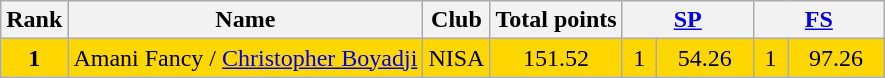<table class="wikitable sortable">
<tr>
<th>Rank</th>
<th>Name</th>
<th>Club</th>
<th>Total points</th>
<th colspan="2" width="80px"><a href='#'>SP</a></th>
<th colspan="2" width="80px"><a href='#'>FS</a></th>
</tr>
<tr bgcolor="gold">
<td align="center"><strong>1</strong></td>
<td>Amani Fancy / <a href='#'>Christopher Boyadji</a></td>
<td>NISA</td>
<td align="center">151.52</td>
<td align="center">1</td>
<td align="center">54.26</td>
<td align="center">1</td>
<td align="center">97.26</td>
</tr>
</table>
